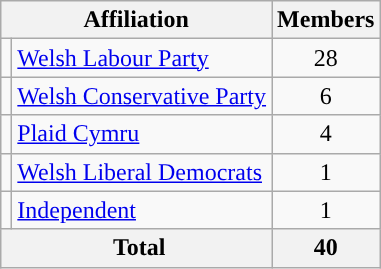<table class="wikitable">
<tr>
<th colspan="2"  style="text-align:center; vertical-align:top;">Affiliation</th>
<th valign="top">Members</th>
</tr>
<tr>
<td style="color:inherit;background:"></td>
<td><a href='#'>Welsh Labour Party</a></td>
<td style="text-align:center;">28</td>
</tr>
<tr>
<td style="color:inherit;background:"></td>
<td><a href='#'>Welsh Conservative Party</a></td>
<td style="text-align:center;">6</td>
</tr>
<tr>
<td style="color:inherit;background:"></td>
<td><a href='#'>Plaid Cymru</a></td>
<td style="text-align:center;">4</td>
</tr>
<tr>
<td style="color:inherit;background:"></td>
<td><a href='#'>Welsh Liberal Democrats</a></td>
<td style="text-align:center;">1</td>
</tr>
<tr>
<td style="color:inherit;background:"></td>
<td><a href='#'>Independent</a></td>
<td style="text-align:center;">1</td>
</tr>
<tr>
<th colspan="2"> Total</th>
<th style="text-align:center;">40</th>
</tr>
</table>
